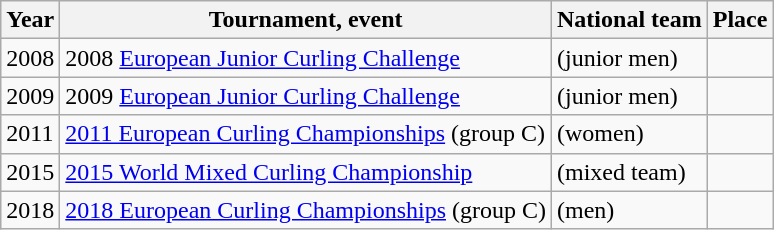<table class="wikitable">
<tr>
<th scope="col">Year</th>
<th scope="col">Tournament, event</th>
<th scope="col">National team</th>
<th scope="col">Place</th>
</tr>
<tr>
<td>2008</td>
<td>2008 <a href='#'>European Junior Curling Challenge</a></td>
<td> (junior men)</td>
<td></td>
</tr>
<tr>
<td>2009</td>
<td>2009 <a href='#'>European Junior Curling Challenge</a></td>
<td> (junior men)</td>
<td></td>
</tr>
<tr>
<td>2011</td>
<td><a href='#'>2011 European Curling Championships</a> (group C)</td>
<td> (women)</td>
<td></td>
</tr>
<tr>
<td>2015</td>
<td><a href='#'>2015 World Mixed Curling Championship</a></td>
<td> (mixed team)</td>
<td></td>
</tr>
<tr>
<td>2018</td>
<td><a href='#'>2018 European Curling Championships</a> (group C)</td>
<td> (men)</td>
<td></td>
</tr>
</table>
